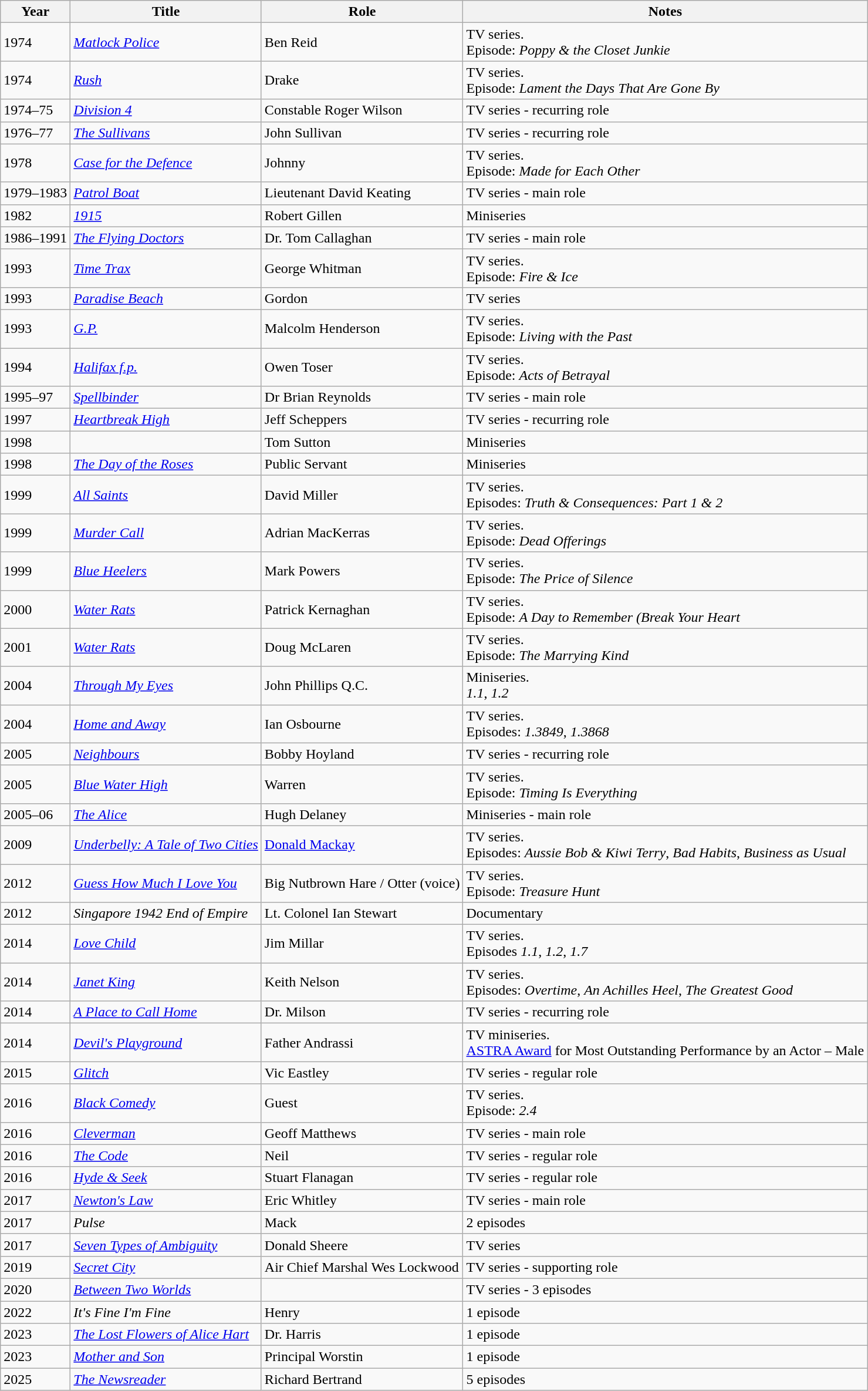<table class="wikitable sortable">
<tr>
<th>Year</th>
<th>Title</th>
<th>Role</th>
<th class="unsortable">Notes</th>
</tr>
<tr>
<td>1974</td>
<td><em><a href='#'>Matlock Police</a></em></td>
<td>Ben Reid</td>
<td>TV series.<br>Episode: <em>Poppy & the Closet Junkie</em></td>
</tr>
<tr>
<td>1974</td>
<td><em><a href='#'>Rush</a></em></td>
<td>Drake</td>
<td>TV series.<br>Episode: <em>Lament the Days That Are Gone By</em></td>
</tr>
<tr>
<td>1974–75</td>
<td><em><a href='#'>Division 4</a></em></td>
<td>Constable Roger Wilson</td>
<td>TV series - recurring role</td>
</tr>
<tr>
<td>1976–77</td>
<td><em><a href='#'>The Sullivans</a></em></td>
<td>John Sullivan</td>
<td>TV series - recurring role</td>
</tr>
<tr>
<td>1978</td>
<td><em><a href='#'>Case for the Defence</a></em></td>
<td>Johnny</td>
<td>TV series.<br>Episode: <em>Made for Each Other</em></td>
</tr>
<tr>
<td>1979–1983</td>
<td><em><a href='#'>Patrol Boat</a></em></td>
<td>Lieutenant David Keating</td>
<td>TV series - main role</td>
</tr>
<tr>
<td>1982</td>
<td><em><a href='#'>1915</a></em></td>
<td>Robert Gillen</td>
<td>Miniseries</td>
</tr>
<tr>
<td>1986–1991</td>
<td><em><a href='#'>The Flying Doctors</a></em></td>
<td>Dr. Tom Callaghan</td>
<td>TV series - main role</td>
</tr>
<tr>
<td>1993</td>
<td><em><a href='#'>Time Trax</a></em></td>
<td>George Whitman</td>
<td>TV series.<br>Episode: <em>Fire & Ice</em></td>
</tr>
<tr>
<td>1993</td>
<td><em><a href='#'>Paradise Beach</a></em></td>
<td>Gordon</td>
<td>TV series</td>
</tr>
<tr>
<td>1993</td>
<td><em><a href='#'>G.P.</a></em></td>
<td>Malcolm Henderson</td>
<td>TV series.<br>Episode: <em>Living with the Past</em></td>
</tr>
<tr>
<td>1994</td>
<td><em><a href='#'>Halifax f.p.</a></em></td>
<td>Owen Toser</td>
<td>TV series.<br>Episode: <em>Acts of Betrayal</em></td>
</tr>
<tr>
<td>1995–97</td>
<td><em><a href='#'>Spellbinder</a></em></td>
<td>Dr Brian Reynolds</td>
<td>TV series - main role</td>
</tr>
<tr>
<td>1997</td>
<td><em><a href='#'>Heartbreak High</a></em></td>
<td>Jeff Scheppers</td>
<td>TV series - recurring role</td>
</tr>
<tr>
<td>1998</td>
<td><em></em></td>
<td>Tom Sutton</td>
<td>Miniseries</td>
</tr>
<tr>
<td>1998</td>
<td><em><a href='#'>The Day of the Roses</a></em></td>
<td>Public Servant</td>
<td>Miniseries</td>
</tr>
<tr>
<td>1999</td>
<td><em><a href='#'>All Saints</a></em></td>
<td>David Miller</td>
<td>TV series.<br>Episodes: <em>Truth & Consequences: Part 1 & 2</em></td>
</tr>
<tr>
<td>1999</td>
<td><em><a href='#'>Murder Call</a></em></td>
<td>Adrian MacKerras</td>
<td>TV series.<br>Episode: <em>Dead Offerings</em></td>
</tr>
<tr>
<td>1999</td>
<td><em><a href='#'>Blue Heelers</a></em></td>
<td>Mark Powers</td>
<td>TV series.<br>Episode: <em>The Price of Silence</em></td>
</tr>
<tr>
<td>2000</td>
<td><em><a href='#'>Water Rats</a></em></td>
<td>Patrick Kernaghan</td>
<td>TV series.<br>Episode: <em>A Day to Remember (Break Your Heart</em></td>
</tr>
<tr>
<td>2001</td>
<td><em><a href='#'>Water Rats</a></em></td>
<td>Doug McLaren</td>
<td>TV series.<br>Episode: <em>The Marrying Kind</em></td>
</tr>
<tr>
<td>2004</td>
<td><em><a href='#'>Through My Eyes</a></em></td>
<td>John Phillips Q.C.</td>
<td>Miniseries.<br><em>1.1</em>, <em>1.2</em></td>
</tr>
<tr>
<td>2004</td>
<td><em><a href='#'>Home and Away</a></em></td>
<td>Ian Osbourne</td>
<td>TV series.<br>Episodes: <em>1.3849</em>, <em>1.3868</em></td>
</tr>
<tr>
<td>2005</td>
<td><em><a href='#'>Neighbours</a></em></td>
<td>Bobby Hoyland</td>
<td>TV series - recurring role</td>
</tr>
<tr>
<td>2005</td>
<td><em><a href='#'>Blue Water High</a></em></td>
<td>Warren</td>
<td>TV series.<br>Episode: <em>Timing Is Everything</em></td>
</tr>
<tr>
<td>2005–06</td>
<td><em><a href='#'>The Alice</a></em></td>
<td>Hugh Delaney</td>
<td>Miniseries - main role</td>
</tr>
<tr>
<td>2009</td>
<td><em><a href='#'>Underbelly: A Tale of Two Cities</a></em></td>
<td><a href='#'>Donald Mackay</a></td>
<td>TV series.<br>Episodes: <em>Aussie Bob & Kiwi Terry</em>, <em>Bad Habits</em>, <em>Business as Usual</em></td>
</tr>
<tr>
<td>2012</td>
<td><em><a href='#'>Guess How Much I Love You</a></em></td>
<td>Big Nutbrown Hare / Otter (voice)</td>
<td>TV series.<br>Episode: <em>Treasure Hunt</em></td>
</tr>
<tr>
<td>2012</td>
<td><em>Singapore 1942 End of Empire</em></td>
<td>Lt. Colonel Ian Stewart</td>
<td>Documentary</td>
</tr>
<tr>
<td>2014</td>
<td><em><a href='#'>Love Child</a></em></td>
<td>Jim Millar</td>
<td>TV series.<br>Episodes <em>1.1</em>, <em>1.2</em>, <em>1.7</em></td>
</tr>
<tr>
<td>2014</td>
<td><em><a href='#'>Janet King</a></em></td>
<td>Keith Nelson</td>
<td>TV series.<br>Episodes: <em>Overtime</em>, <em>An Achilles Heel</em>, <em>The Greatest Good</em></td>
</tr>
<tr>
<td>2014</td>
<td><em><a href='#'>A Place to Call Home</a></em></td>
<td>Dr. Milson</td>
<td>TV series - recurring role</td>
</tr>
<tr>
<td>2014</td>
<td><em><a href='#'>Devil's Playground</a></em></td>
<td>Father Andrassi</td>
<td>TV miniseries.<br><a href='#'>ASTRA Award</a> for Most Outstanding Performance by an Actor – Male</td>
</tr>
<tr>
<td>2015</td>
<td><em><a href='#'>Glitch</a></em></td>
<td>Vic Eastley</td>
<td>TV series - regular role</td>
</tr>
<tr>
<td>2016</td>
<td><em><a href='#'>Black Comedy</a></em></td>
<td>Guest</td>
<td>TV series.<br>Episode: <em>2.4</em></td>
</tr>
<tr>
<td>2016</td>
<td><em><a href='#'>Cleverman</a></em></td>
<td>Geoff Matthews</td>
<td>TV series - main role</td>
</tr>
<tr>
<td>2016</td>
<td><em><a href='#'>The Code</a></em></td>
<td>Neil</td>
<td>TV series - regular role</td>
</tr>
<tr>
<td>2016</td>
<td><em><a href='#'>Hyde & Seek</a></em></td>
<td>Stuart Flanagan</td>
<td>TV series - regular role</td>
</tr>
<tr>
<td>2017</td>
<td><em><a href='#'>Newton's Law</a></em></td>
<td>Eric Whitley</td>
<td>TV series - main role</td>
</tr>
<tr>
<td>2017</td>
<td><em>Pulse</em></td>
<td>Mack</td>
<td>2 episodes</td>
</tr>
<tr>
<td>2017</td>
<td><em><a href='#'>Seven Types of Ambiguity</a></em></td>
<td>Donald Sheere</td>
<td>TV series</td>
</tr>
<tr>
<td>2019</td>
<td><em><a href='#'>Secret City</a></em></td>
<td>Air Chief Marshal Wes Lockwood</td>
<td>TV series - supporting role</td>
</tr>
<tr>
<td>2020</td>
<td><em><a href='#'>Between Two Worlds</a></em></td>
<td></td>
<td>TV series - 3 episodes</td>
</tr>
<tr>
<td>2022</td>
<td><em>It's Fine I'm Fine</em></td>
<td>Henry</td>
<td>1 episode</td>
</tr>
<tr>
<td>2023</td>
<td><a href='#'><em>The Lost Flowers of Alice Hart</em></a></td>
<td>Dr. Harris</td>
<td>1 episode</td>
</tr>
<tr>
<td>2023</td>
<td><em><a href='#'>Mother and Son</a></em></td>
<td>Principal Worstin</td>
<td>1 episode</td>
</tr>
<tr>
<td>2025</td>
<td><em><a href='#'>The Newsreader</a></em></td>
<td>Richard Bertrand</td>
<td>5 episodes</td>
</tr>
</table>
